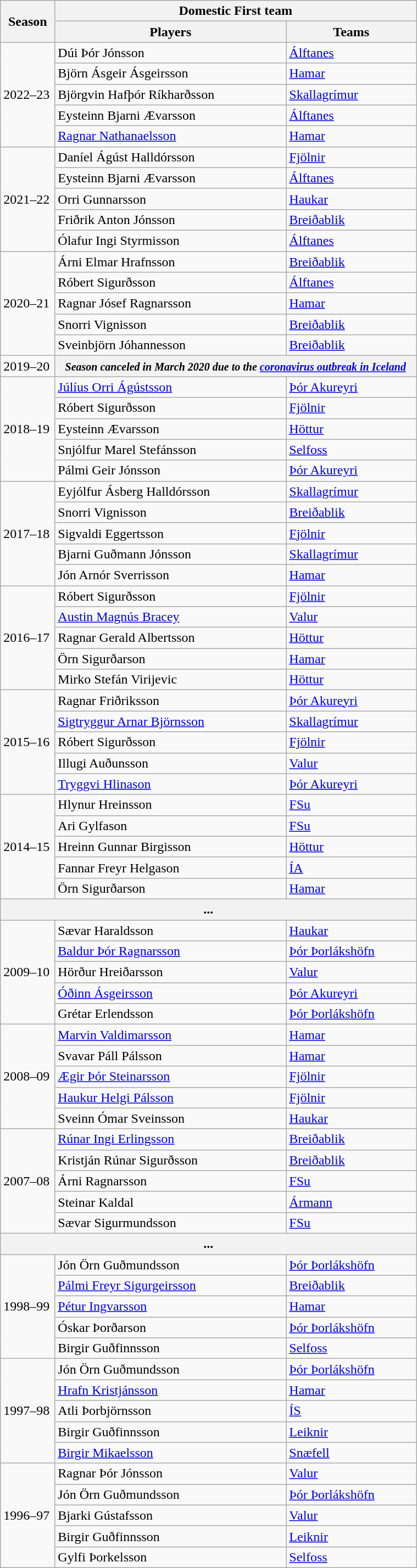<table class="wikitable" style="width:40%">
<tr>
<th rowspan=2>Season</th>
<th colspan=2>Domestic First team</th>
</tr>
<tr>
<th>Players</th>
<th>Teams</th>
</tr>
<tr>
<td rowspan=5>2022–23</td>
<td>Dúi Þór Jónsson</td>
<td><a href='#'>Álftanes</a></td>
</tr>
<tr>
<td>Björn Ásgeir Ásgeirsson</td>
<td><a href='#'>Hamar</a></td>
</tr>
<tr>
<td>Björgvin Hafþór Ríkharðsson</td>
<td><a href='#'>Skallagrímur</a></td>
</tr>
<tr>
<td>Eysteinn Bjarni Ævarsson</td>
<td><a href='#'>Álftanes</a></td>
</tr>
<tr>
<td><a href='#'>Ragnar Nathanaelsson</a></td>
<td><a href='#'>Hamar</a></td>
</tr>
<tr>
<td rowspan=5>2021–22</td>
<td>Daníel Ágúst Halldórsson</td>
<td><a href='#'>Fjölnir</a></td>
</tr>
<tr>
<td>Eysteinn Bjarni Ævarsson</td>
<td><a href='#'>Álftanes</a></td>
</tr>
<tr>
<td>Orri Gunnarsson</td>
<td><a href='#'>Haukar</a></td>
</tr>
<tr>
<td>Friðrik Anton Jónsson</td>
<td><a href='#'>Breiðablik</a></td>
</tr>
<tr>
<td>Ólafur Ingi Styrmisson</td>
<td><a href='#'>Álftanes</a></td>
</tr>
<tr>
<td rowspan=5>2020–21</td>
<td>Árni Elmar Hrafnsson</td>
<td><a href='#'>Breiðablik</a></td>
</tr>
<tr>
<td>Róbert Sigurðsson</td>
<td><a href='#'>Álftanes</a></td>
</tr>
<tr>
<td>Ragnar Jósef Ragnarsson</td>
<td><a href='#'>Hamar</a></td>
</tr>
<tr>
<td>Snorri Vignisson</td>
<td><a href='#'>Breiðablik</a></td>
</tr>
<tr>
<td>Sveinbjörn Jóhannesson</td>
<td><a href='#'>Breiðablik</a></td>
</tr>
<tr>
<td>2019–20</td>
<th colspan="2"><small><em>Season canceled in March 2020 due to the <a href='#'>coronavirus outbreak in Iceland</a></em></small></th>
</tr>
<tr>
<td rowspan=5>2018–19</td>
<td><a href='#'>Júlíus Orri Ágústsson</a></td>
<td><a href='#'>Þór Akureyri</a></td>
</tr>
<tr>
<td>Róbert Sigurðsson</td>
<td><a href='#'>Fjölnir</a></td>
</tr>
<tr>
<td>Eysteinn Ævarsson</td>
<td><a href='#'>Höttur</a></td>
</tr>
<tr>
<td>Snjólfur Marel Stefánsson</td>
<td><a href='#'>Selfoss</a></td>
</tr>
<tr>
<td>Pálmi Geir Jónsson</td>
<td><a href='#'>Þór Akureyri</a></td>
</tr>
<tr>
<td rowspan=5>2017–18</td>
<td>Eyjólfur Ásberg Halldórsson</td>
<td><a href='#'>Skallagrímur</a></td>
</tr>
<tr>
<td>Snorri Vignisson</td>
<td><a href='#'>Breiðablik</a></td>
</tr>
<tr>
<td>Sigvaldi Eggertsson</td>
<td><a href='#'>Fjölnir</a></td>
</tr>
<tr>
<td>Bjarni Guðmann Jónsson</td>
<td><a href='#'>Skallagrímur</a></td>
</tr>
<tr>
<td>Jón Arnór Sverrisson</td>
<td><a href='#'>Hamar</a></td>
</tr>
<tr>
<td rowspan=5>2016–17</td>
<td>Róbert Sigurðsson</td>
<td><a href='#'>Fjölnir</a></td>
</tr>
<tr>
<td><a href='#'>Austin Magnús Bracey</a></td>
<td><a href='#'>Valur</a></td>
</tr>
<tr>
<td>Ragnar Gerald Albertsson</td>
<td><a href='#'>Höttur</a></td>
</tr>
<tr>
<td>Örn Sigurðarson</td>
<td><a href='#'>Hamar</a></td>
</tr>
<tr>
<td>Mirko Stefán Virijevic</td>
<td><a href='#'>Höttur</a></td>
</tr>
<tr>
<td rowspan=5>2015–16</td>
<td>Ragnar Friðriksson</td>
<td><a href='#'>Þór Akureyri</a></td>
</tr>
<tr>
<td><a href='#'>Sigtryggur Arnar Björnsson</a></td>
<td><a href='#'>Skallagrímur</a></td>
</tr>
<tr>
<td>Róbert Sigurðsson</td>
<td><a href='#'>Fjölnir</a></td>
</tr>
<tr>
<td>Illugi Auðunsson</td>
<td><a href='#'>Valur</a></td>
</tr>
<tr>
<td><a href='#'>Tryggvi Hlinason</a></td>
<td><a href='#'>Þór Akureyri</a></td>
</tr>
<tr>
<td rowspan=5>2014–15</td>
<td>Hlynur Hreinsson</td>
<td><a href='#'>FSu</a></td>
</tr>
<tr>
<td>Ari Gylfason</td>
<td><a href='#'>FSu</a></td>
</tr>
<tr>
<td>Hreinn Gunnar Birgisson</td>
<td><a href='#'>Höttur</a></td>
</tr>
<tr>
<td>Fannar Freyr Helgason</td>
<td><a href='#'>ÍA</a></td>
</tr>
<tr>
<td>Örn Sigurðarson</td>
<td><a href='#'>Hamar</a></td>
</tr>
<tr>
<th colspan="3">...</th>
</tr>
<tr>
<td rowspan=5>2009–10</td>
<td>Sævar Haraldsson</td>
<td><a href='#'>Haukar</a></td>
</tr>
<tr>
<td><a href='#'>Baldur Þór Ragnarsson</a></td>
<td><a href='#'>Þór Þorlákshöfn</a></td>
</tr>
<tr>
<td>Hörður Hreiðarsson</td>
<td><a href='#'>Valur</a></td>
</tr>
<tr>
<td><a href='#'>Óðinn Ásgeirsson</a></td>
<td><a href='#'>Þór Akureyri</a></td>
</tr>
<tr>
<td>Grétar Erlendsson</td>
<td><a href='#'>Þór Þorlákshöfn</a></td>
</tr>
<tr>
<td rowspan=5>2008–09</td>
<td><a href='#'>Marvin Valdimarsson</a></td>
<td><a href='#'>Hamar</a></td>
</tr>
<tr>
<td>Svavar Páll Pálsson</td>
<td><a href='#'>Hamar</a></td>
</tr>
<tr>
<td><a href='#'>Ægir Þór Steinarsson</a></td>
<td><a href='#'>Fjölnir</a></td>
</tr>
<tr>
<td><a href='#'>Haukur Helgi Pálsson</a></td>
<td><a href='#'>Fjölnir</a></td>
</tr>
<tr>
<td>Sveinn Ómar Sveinsson</td>
<td><a href='#'>Haukar</a></td>
</tr>
<tr>
<td rowspan=5>2007–08</td>
<td><a href='#'>Rúnar Ingi Erlingsson</a></td>
<td><a href='#'>Breiðablik</a></td>
</tr>
<tr>
<td>Kristján Rúnar Sigurðsson</td>
<td><a href='#'>Breiðablik</a></td>
</tr>
<tr>
<td>Árni Ragnarsson</td>
<td><a href='#'>FSu</a></td>
</tr>
<tr>
<td>Steinar Kaldal</td>
<td><a href='#'>Ármann</a></td>
</tr>
<tr>
<td>Sævar Sigurmundsson</td>
<td><a href='#'>FSu</a></td>
</tr>
<tr>
<th colspan="3">...</th>
</tr>
<tr>
<td rowspan=5>1998–99</td>
<td>Jón Örn Guðmundsson</td>
<td><a href='#'>Þór Þorlákshöfn</a></td>
</tr>
<tr>
<td><a href='#'>Pálmi Freyr Sigurgeirsson</a></td>
<td><a href='#'>Breiðablik</a></td>
</tr>
<tr>
<td><a href='#'>Pétur Ingvarsson</a></td>
<td><a href='#'>Hamar</a></td>
</tr>
<tr>
<td>Óskar Þorðarson</td>
<td><a href='#'>Þór Þorlákshöfn</a></td>
</tr>
<tr>
<td>Birgir Guðfinnsson</td>
<td><a href='#'>Selfoss</a></td>
</tr>
<tr>
<td rowspan=5>1997–98</td>
<td>Jón Örn Guðmundsson</td>
<td><a href='#'>Þór Þorlákshöfn</a></td>
</tr>
<tr>
<td><a href='#'>Hrafn Kristjánsson</a></td>
<td><a href='#'>Hamar</a></td>
</tr>
<tr>
<td>Atli Þorbjörnsson</td>
<td><a href='#'>ÍS</a></td>
</tr>
<tr>
<td>Birgir Guðfinnsson</td>
<td><a href='#'>Leiknir</a></td>
</tr>
<tr>
<td><a href='#'>Birgir Mikaelsson</a></td>
<td><a href='#'>Snæfell</a></td>
</tr>
<tr>
<td rowspan=5>1996–97</td>
<td>Ragnar Þór Jónsson</td>
<td><a href='#'>Valur</a></td>
</tr>
<tr>
<td>Jón Örn Guðmundsson</td>
<td><a href='#'>Þór Þorlákshöfn</a></td>
</tr>
<tr>
<td>Bjarki Gústafsson</td>
<td><a href='#'>Valur</a></td>
</tr>
<tr>
<td>Birgir Guðfinnsson</td>
<td><a href='#'>Leiknir</a></td>
</tr>
<tr>
<td>Gylfi Þorkelsson</td>
<td><a href='#'>Selfoss</a></td>
</tr>
</table>
